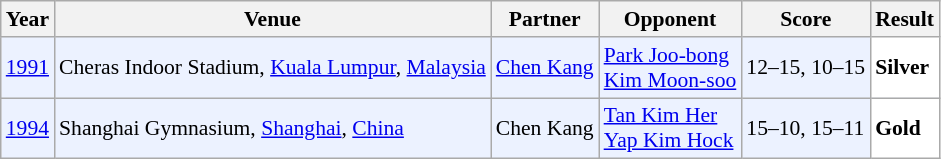<table class="sortable wikitable" style="font-size: 90%;">
<tr>
<th>Year</th>
<th>Venue</th>
<th>Partner</th>
<th>Opponent</th>
<th>Score</th>
<th>Result</th>
</tr>
<tr style="background:#ECF2FF">
<td align="center"><a href='#'>1991</a></td>
<td align="left">Cheras Indoor Stadium, <a href='#'>Kuala Lumpur</a>, <a href='#'>Malaysia</a></td>
<td align="left"> <a href='#'>Chen Kang</a></td>
<td align="left"> <a href='#'>Park Joo-bong</a><br>  <a href='#'>Kim Moon-soo</a></td>
<td align="left">12–15, 10–15</td>
<td style="text-align:left; background:white"> <strong>Silver</strong></td>
</tr>
<tr style="background:#ECF2FF">
<td align="center"><a href='#'>1994</a></td>
<td align="left">Shanghai Gymnasium, <a href='#'>Shanghai</a>, <a href='#'>China</a></td>
<td align="left"> Chen Kang</td>
<td align="left"> <a href='#'>Tan Kim Her</a> <br> <a href='#'>Yap Kim Hock</a></td>
<td align="left">15–10, 15–11</td>
<td style="text-align:left; background:white"> <strong>Gold</strong></td>
</tr>
</table>
